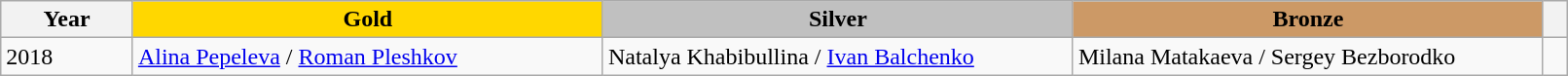<table class="wikitable unsortable" style="text-align:left; width:85%">
<tr>
<th scope="col" style="text-align:center">Year</th>
<td scope="col" style="text-align:center; width:30%; background:gold"><strong>Gold</strong></td>
<td scope="col" style="text-align:center; width:30%; background:silver"><strong>Silver</strong></td>
<td scope="col" style="text-align:center; width:30%; background:#c96"><strong>Bronze</strong></td>
<th scope="col" style="text-align:center"></th>
</tr>
<tr>
<td>2018</td>
<td> <a href='#'>Alina Pepeleva</a> / <a href='#'>Roman Pleshkov</a></td>
<td> Natalya Khabibullina / <a href='#'>Ivan Balchenko</a></td>
<td> Milana Matakaeva / Sergey Bezborodko</td>
<td></td>
</tr>
</table>
